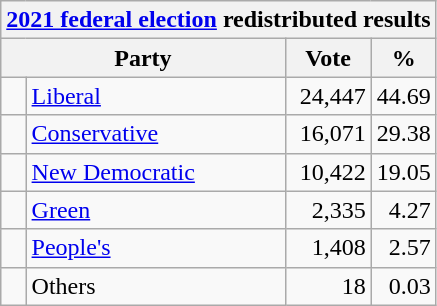<table class="wikitable">
<tr>
<th colspan="4"><a href='#'>2021 federal election</a> redistributed results</th>
</tr>
<tr>
<th bgcolor="#DDDDFF" width="130px" colspan="2">Party</th>
<th bgcolor="#DDDDFF" width="50px">Vote</th>
<th bgcolor="#DDDDFF" width="30px">%</th>
</tr>
<tr>
<td> </td>
<td><a href='#'>Liberal</a></td>
<td align=right>24,447</td>
<td align=right>44.69</td>
</tr>
<tr>
<td> </td>
<td><a href='#'>Conservative</a></td>
<td align=right>16,071</td>
<td align=right>29.38</td>
</tr>
<tr>
<td> </td>
<td><a href='#'>New Democratic</a></td>
<td align=right>10,422</td>
<td align=right>19.05</td>
</tr>
<tr>
<td> </td>
<td><a href='#'>Green</a></td>
<td align=right>2,335</td>
<td align=right>4.27</td>
</tr>
<tr>
<td> </td>
<td><a href='#'>People's</a></td>
<td align=right>1,408</td>
<td align=right>2.57</td>
</tr>
<tr>
<td> </td>
<td>Others</td>
<td align=right>18</td>
<td align=right>0.03</td>
</tr>
</table>
